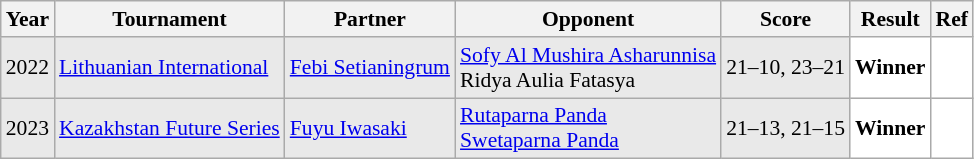<table class="sortable wikitable" style="font-size: 90%;">
<tr>
<th>Year</th>
<th>Tournament</th>
<th>Partner</th>
<th>Opponent</th>
<th>Score</th>
<th>Result</th>
<th>Ref</th>
</tr>
<tr style="background:#E9E9E9">
<td align="center">2022</td>
<td align="left"><a href='#'>Lithuanian International</a></td>
<td align="left"> <a href='#'>Febi Setianingrum</a></td>
<td align="left"> <a href='#'>Sofy Al Mushira Asharunnisa</a> <br>  Ridya Aulia Fatasya</td>
<td align="left">21–10, 23–21</td>
<td style="text-align: left; background:white"> <strong>Winner</strong></td>
<td style="text-align:center; background:white"></td>
</tr>
<tr style="background:#E9E9E9">
<td align="center">2023</td>
<td align="left"><a href='#'>Kazakhstan Future Series</a></td>
<td align="left"> <a href='#'>Fuyu Iwasaki</a></td>
<td align="left"> <a href='#'>Rutaparna Panda</a><br> <a href='#'>Swetaparna Panda</a></td>
<td align="left">21–13, 21–15</td>
<td style="text-align:left; background:white"> <strong>Winner</strong></td>
<td style="text-align:center; background:white"></td>
</tr>
</table>
